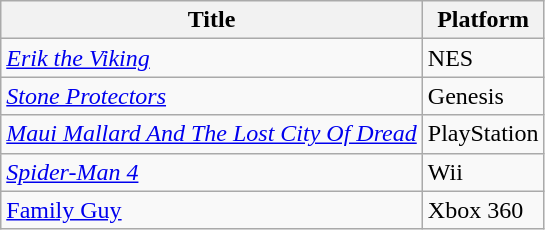<table class="wikitable">
<tr>
<th>Title</th>
<th>Platform</th>
</tr>
<tr>
<td><a href='#'><em>Erik the Viking</em></a><em></em></td>
<td>NES</td>
</tr>
<tr>
<td><a href='#'><em>Stone Protectors</em></a></td>
<td>Genesis</td>
</tr>
<tr>
<td><a href='#'><em>Maui Mallard And The Lost City Of Dread</em></a></td>
<td>PlayStation</td>
</tr>
<tr>
<td><em><a href='#'>Spider-Man 4</a></em><em></td>
<td>Wii</td>
</tr>
<tr>
<td></em><a href='#'>Family Guy</a><em></td>
<td>Xbox 360</td>
</tr>
</table>
